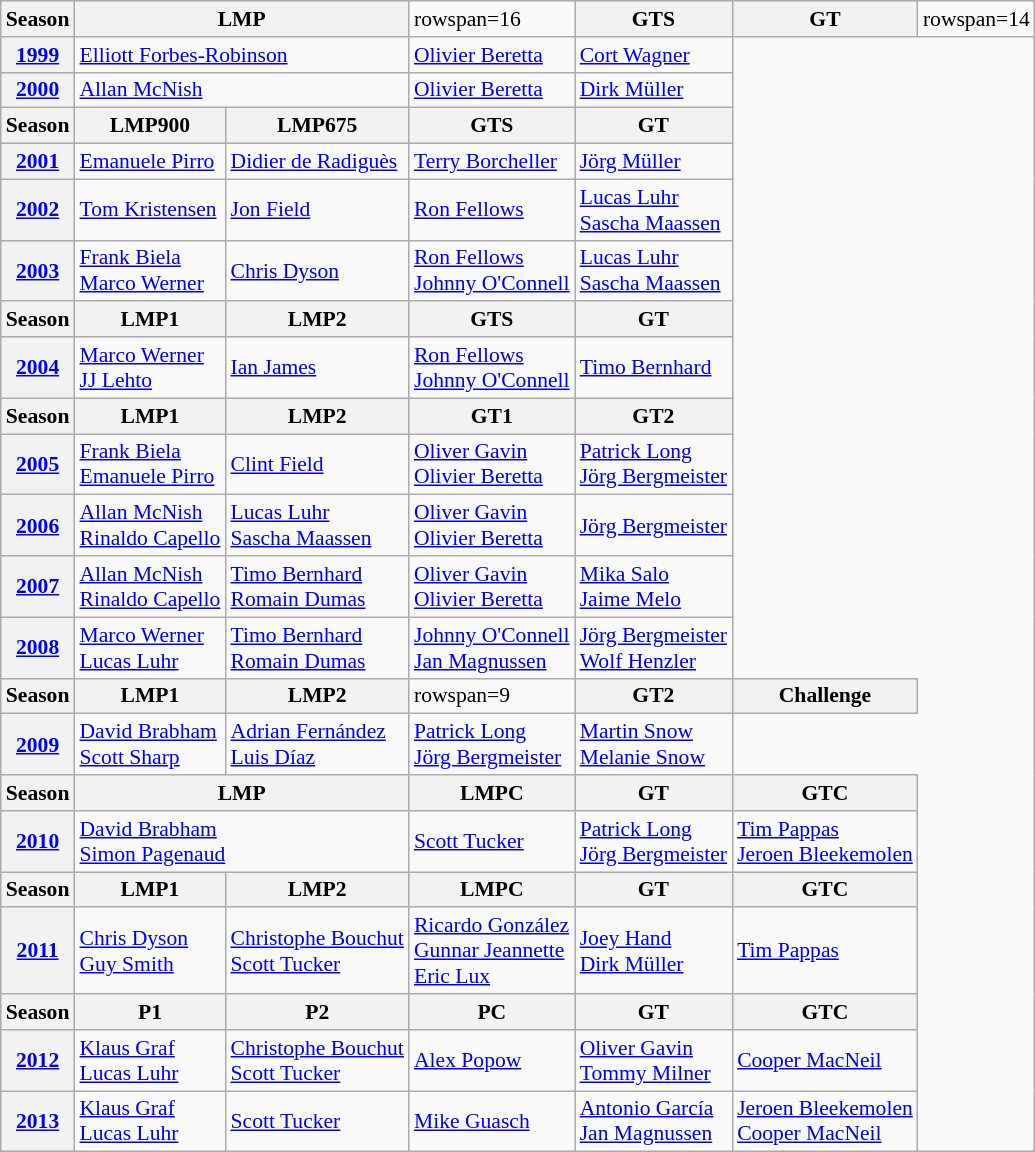<table class="wikitable" style="font-size: 90%;">
<tr>
<th>Season</th>
<th colspan=2>LMP</th>
<td>rowspan=16 </td>
<th>GTS</th>
<th>GT</th>
<td>rowspan=14 </td>
</tr>
<tr>
<th><a href='#'>1999</a></th>
<td colspan=2> <a href='#'>Elliott Forbes-Robinson</a></td>
<td> <a href='#'>Olivier Beretta</a></td>
<td> <a href='#'>Cort Wagner</a></td>
</tr>
<tr>
<th><a href='#'>2000</a></th>
<td colspan=2> <a href='#'>Allan McNish</a></td>
<td> <a href='#'>Olivier Beretta</a></td>
<td> <a href='#'>Dirk Müller</a></td>
</tr>
<tr>
<th>Season</th>
<th>LMP900</th>
<th>LMP675</th>
<th>GTS</th>
<th>GT</th>
</tr>
<tr>
<th><a href='#'>2001</a></th>
<td> <a href='#'>Emanuele Pirro</a></td>
<td> <a href='#'>Didier de Radiguès</a></td>
<td> <a href='#'>Terry Borcheller</a></td>
<td> <a href='#'>Jörg Müller</a></td>
</tr>
<tr>
<th><a href='#'>2002</a></th>
<td> <a href='#'>Tom Kristensen</a></td>
<td> <a href='#'>Jon Field</a></td>
<td> <a href='#'>Ron Fellows</a></td>
<td> <a href='#'>Lucas Luhr</a><br> <a href='#'>Sascha Maassen</a></td>
</tr>
<tr>
<th><a href='#'>2003</a></th>
<td> <a href='#'>Frank Biela</a><br> <a href='#'>Marco Werner</a></td>
<td> <a href='#'>Chris Dyson</a></td>
<td> <a href='#'>Ron Fellows</a><br> <a href='#'>Johnny O'Connell</a></td>
<td> <a href='#'>Lucas Luhr</a><br> <a href='#'>Sascha Maassen</a></td>
</tr>
<tr>
<th>Season</th>
<th>LMP1</th>
<th>LMP2</th>
<th>GTS</th>
<th>GT</th>
</tr>
<tr>
<th><a href='#'>2004</a></th>
<td> <a href='#'>Marco Werner</a><br> <a href='#'>JJ Lehto</a></td>
<td> <a href='#'>Ian James</a></td>
<td> <a href='#'>Ron Fellows</a><br> <a href='#'>Johnny O'Connell</a></td>
<td> <a href='#'>Timo Bernhard</a></td>
</tr>
<tr>
<th>Season</th>
<th>LMP1</th>
<th>LMP2</th>
<th>GT1</th>
<th>GT2</th>
</tr>
<tr>
<th><a href='#'>2005</a></th>
<td> <a href='#'>Frank Biela</a><br> <a href='#'>Emanuele Pirro</a></td>
<td> <a href='#'>Clint Field</a></td>
<td> <a href='#'>Oliver Gavin</a><br> <a href='#'>Olivier Beretta</a></td>
<td> <a href='#'>Patrick Long</a><br> <a href='#'>Jörg Bergmeister</a></td>
</tr>
<tr>
<th><a href='#'>2006</a></th>
<td> <a href='#'>Allan McNish</a><br> <a href='#'>Rinaldo Capello</a></td>
<td> <a href='#'>Lucas Luhr</a><br> <a href='#'>Sascha Maassen</a></td>
<td> <a href='#'>Oliver Gavin</a><br> <a href='#'>Olivier Beretta</a></td>
<td> <a href='#'>Jörg Bergmeister</a></td>
</tr>
<tr>
<th><a href='#'>2007</a></th>
<td> <a href='#'>Allan McNish</a><br> <a href='#'>Rinaldo Capello</a></td>
<td> <a href='#'>Timo Bernhard</a><br> <a href='#'>Romain Dumas</a></td>
<td> <a href='#'>Oliver Gavin</a><br> <a href='#'>Olivier Beretta</a></td>
<td> <a href='#'>Mika Salo</a><br> <a href='#'>Jaime Melo</a></td>
</tr>
<tr>
<th><a href='#'>2008</a></th>
<td> <a href='#'>Marco Werner</a><br> <a href='#'>Lucas Luhr</a></td>
<td> <a href='#'>Timo Bernhard</a><br> <a href='#'>Romain Dumas</a></td>
<td> <a href='#'>Johnny O'Connell</a><br> <a href='#'>Jan Magnussen</a></td>
<td> <a href='#'>Jörg Bergmeister</a><br> <a href='#'>Wolf Henzler</a></td>
</tr>
<tr>
<th>Season</th>
<th>LMP1</th>
<th>LMP2</th>
<td>rowspan=9 </td>
<th>GT2</th>
<th>Challenge</th>
</tr>
<tr>
<th><a href='#'>2009</a></th>
<td> <a href='#'>David Brabham</a><br> <a href='#'>Scott Sharp</a></td>
<td> <a href='#'>Adrian Fernández</a><br> <a href='#'>Luis Díaz</a></td>
<td> <a href='#'>Patrick Long</a><br> <a href='#'>Jörg Bergmeister</a></td>
<td> <a href='#'>Martin Snow</a><br> <a href='#'>Melanie Snow</a></td>
</tr>
<tr>
<th>Season</th>
<th colspan=2>LMP</th>
<th>LMPC</th>
<th>GT</th>
<th>GTC</th>
</tr>
<tr>
<th><a href='#'>2010</a></th>
<td colspan=2> <a href='#'>David Brabham</a><br> <a href='#'>Simon Pagenaud</a></td>
<td> <a href='#'>Scott Tucker</a></td>
<td> <a href='#'>Patrick Long</a><br> <a href='#'>Jörg Bergmeister</a></td>
<td> <a href='#'>Tim Pappas</a><br> <a href='#'>Jeroen Bleekemolen</a></td>
</tr>
<tr>
<th>Season</th>
<th>LMP1</th>
<th>LMP2</th>
<th>LMPC</th>
<th>GT</th>
<th>GTC</th>
</tr>
<tr>
<th><a href='#'>2011</a></th>
<td> <a href='#'>Chris Dyson</a><br> <a href='#'>Guy Smith</a></td>
<td> <a href='#'>Christophe Bouchut</a><br> <a href='#'>Scott Tucker</a></td>
<td> <a href='#'>Ricardo González</a><br> <a href='#'>Gunnar Jeannette</a><br> <a href='#'>Eric Lux</a></td>
<td> <a href='#'>Joey Hand</a><br> <a href='#'>Dirk Müller</a></td>
<td> <a href='#'>Tim Pappas</a></td>
</tr>
<tr>
<th>Season</th>
<th>P1</th>
<th>P2</th>
<th>PC</th>
<th>GT</th>
<th>GTC</th>
</tr>
<tr>
<th><a href='#'>2012</a></th>
<td> <a href='#'>Klaus Graf</a><br> <a href='#'>Lucas Luhr</a></td>
<td> <a href='#'>Christophe Bouchut</a><br> <a href='#'>Scott Tucker</a></td>
<td> <a href='#'>Alex Popow</a></td>
<td> <a href='#'>Oliver Gavin</a><br> <a href='#'>Tommy Milner</a></td>
<td> <a href='#'>Cooper MacNeil</a></td>
</tr>
<tr>
<th><a href='#'>2013</a></th>
<td> <a href='#'>Klaus Graf</a><br> <a href='#'>Lucas Luhr</a></td>
<td> <a href='#'>Scott Tucker</a></td>
<td> <a href='#'>Mike Guasch</a></td>
<td> <a href='#'>Antonio García</a><br> <a href='#'>Jan Magnussen</a></td>
<td> <a href='#'>Jeroen Bleekemolen</a><br> <a href='#'>Cooper MacNeil</a></td>
</tr>
</table>
